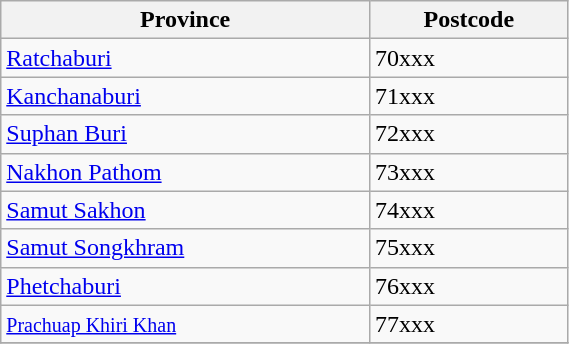<table class="wikitable" style="width:30%; display:inline-table;">
<tr>
<th>Province</th>
<th>Postcode</th>
</tr>
<tr>
<td><a href='#'>Ratchaburi</a></td>
<td>70xxx</td>
</tr>
<tr>
<td><a href='#'>Kanchanaburi</a></td>
<td>71xxx</td>
</tr>
<tr>
<td><a href='#'>Suphan Buri</a></td>
<td>72xxx</td>
</tr>
<tr>
<td><a href='#'>Nakhon Pathom</a></td>
<td>73xxx</td>
</tr>
<tr>
<td><a href='#'>Samut Sakhon</a></td>
<td>74xxx</td>
</tr>
<tr>
<td><a href='#'>Samut Songkhram</a></td>
<td>75xxx</td>
</tr>
<tr>
<td><a href='#'>Phetchaburi</a></td>
<td>76xxx</td>
</tr>
<tr>
<td><a href='#'><small>Prachuap Khiri Khan</small></a></td>
<td>77xxx</td>
</tr>
<tr>
</tr>
</table>
